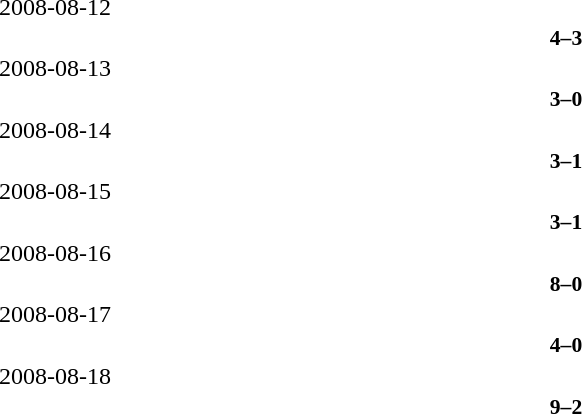<table style="width:100%;" cellspacing="1">
<tr>
<th width=25%></th>
<th width=10%></th>
<th></th>
</tr>
<tr>
<td>2008-08-12</td>
</tr>
<tr style=font-size:90%>
<td align=right><strong></strong></td>
<td align=center><strong>4–3</strong></td>
<td><strong></strong></td>
</tr>
<tr>
<td>2008-08-13</td>
</tr>
<tr style=font-size:90%>
<td align=right><strong></strong></td>
<td align=center><strong>3–0</strong></td>
<td><strong></strong></td>
</tr>
<tr>
<td>2008-08-14</td>
</tr>
<tr style=font-size:90%>
<td align=right><strong></strong></td>
<td align=center><strong>3–1</strong></td>
<td><strong></strong></td>
</tr>
<tr>
<td>2008-08-15</td>
</tr>
<tr style=font-size:90%>
<td align=right><strong></strong></td>
<td align=center><strong>3–1</strong></td>
<td><strong></strong></td>
</tr>
<tr>
<td>2008-08-16</td>
</tr>
<tr style=font-size:90%>
<td align=right><strong></strong></td>
<td align=center><strong>8–0</strong></td>
<td><strong></strong></td>
</tr>
<tr>
<td>2008-08-17</td>
</tr>
<tr style=font-size:90%>
<td align=right><strong></strong></td>
<td align=center><strong>4–0</strong></td>
<td><strong></strong></td>
</tr>
<tr>
<td>2008-08-18</td>
</tr>
<tr style=font-size:90%>
<td align=right><strong></strong></td>
<td align=center><strong>9–2</strong></td>
<td><strong></strong></td>
</tr>
</table>
